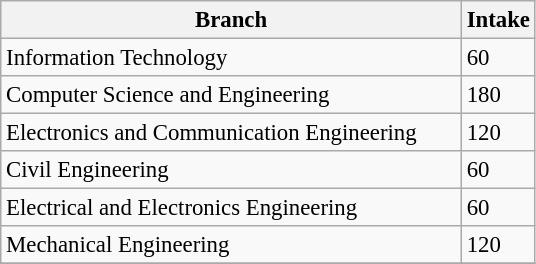<table class="wikitable" style="font-size:95%;">
<tr>
<th width="300">Branch</th>
<th width="25">Intake</th>
</tr>
<tr>
<td>Information Technology</td>
<td>60</td>
</tr>
<tr>
<td>Computer Science and Engineering</td>
<td>180</td>
</tr>
<tr>
<td>Electronics and Communication Engineering</td>
<td>120</td>
</tr>
<tr>
<td>Civil Engineering</td>
<td>60</td>
</tr>
<tr>
<td>Electrical and Electronics Engineering</td>
<td>60</td>
</tr>
<tr>
<td>Mechanical Engineering</td>
<td>120</td>
</tr>
<tr>
</tr>
</table>
